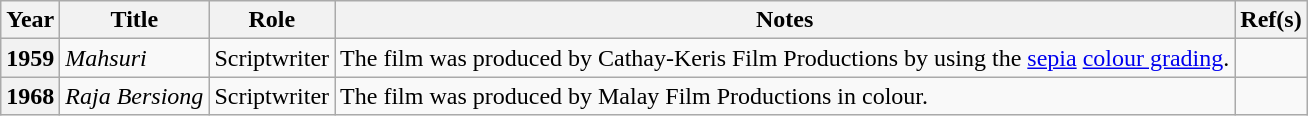<table class="wikitable plainrowheaders sortable">
<tr>
<th scope="col">Year</th>
<th scope="col">Title</th>
<th scope="col">Role</th>
<th scope="col" class="unsortable">Notes</th>
<th scope="col" class="unsortable">Ref(s)</th>
</tr>
<tr>
<th scope="row">1959</th>
<td><em>Mahsuri</em></td>
<td>Scriptwriter</td>
<td>The film was produced by Cathay-Keris Film Productions by using the <a href='#'>sepia</a> <a href='#'>colour grading</a>.</td>
<td style="text-align:center;"></td>
</tr>
<tr>
<th scope="row">1968</th>
<td><em>Raja Bersiong</em></td>
<td>Scriptwriter</td>
<td>The film was produced by Malay Film Productions in colour.</td>
<td style="text-align:center;"></td>
</tr>
</table>
